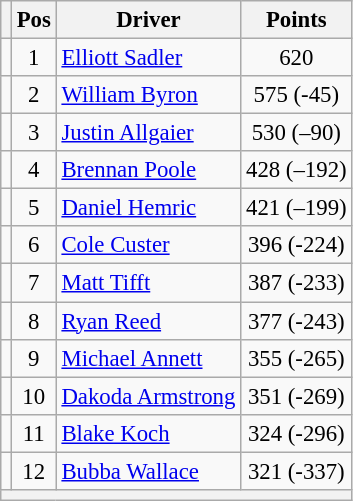<table class="wikitable" style="font-size: 95%;">
<tr>
<th></th>
<th>Pos</th>
<th>Driver</th>
<th>Points</th>
</tr>
<tr>
<td align="left"></td>
<td style="text-align:center;">1</td>
<td><a href='#'>Elliott Sadler</a></td>
<td style="text-align:center;">620</td>
</tr>
<tr>
<td align="left"></td>
<td style="text-align:center;">2</td>
<td><a href='#'>William Byron</a></td>
<td style="text-align:center;">575 (-45)</td>
</tr>
<tr>
<td align="left"></td>
<td style="text-align:center;">3</td>
<td><a href='#'>Justin Allgaier</a></td>
<td style="text-align:center;">530 (–90)</td>
</tr>
<tr>
<td align="left"></td>
<td style="text-align:center;">4</td>
<td><a href='#'>Brennan Poole</a></td>
<td style="text-align:center;">428 (–192)</td>
</tr>
<tr>
<td align="left"></td>
<td style="text-align:center;">5</td>
<td><a href='#'>Daniel Hemric</a></td>
<td style="text-align:center;">421 (–199)</td>
</tr>
<tr>
<td align="left"></td>
<td style="text-align:center;">6</td>
<td><a href='#'>Cole Custer</a></td>
<td style="text-align:center;">396 (-224)</td>
</tr>
<tr>
<td align="left"></td>
<td style="text-align:center;">7</td>
<td><a href='#'>Matt Tifft</a></td>
<td style="text-align:center;">387 (-233)</td>
</tr>
<tr>
<td align="left"></td>
<td style="text-align:center;">8</td>
<td><a href='#'>Ryan Reed</a></td>
<td style="text-align:center;">377 (-243)</td>
</tr>
<tr>
<td align="left"></td>
<td style="text-align:center;">9</td>
<td><a href='#'>Michael Annett</a></td>
<td style="text-align:center;">355 (-265)</td>
</tr>
<tr>
<td align="left"></td>
<td style="text-align:center;">10</td>
<td><a href='#'>Dakoda Armstrong</a></td>
<td style="text-align:center;">351 (-269)</td>
</tr>
<tr>
<td align="left"></td>
<td style="text-align:center;">11</td>
<td><a href='#'>Blake Koch</a></td>
<td style="text-align:center;">324 (-296)</td>
</tr>
<tr>
<td align="left"></td>
<td style="text-align:center;">12</td>
<td><a href='#'>Bubba Wallace</a></td>
<td style="text-align:center;">321 (-337)</td>
</tr>
<tr class="sortbottom">
<th colspan="9"></th>
</tr>
</table>
